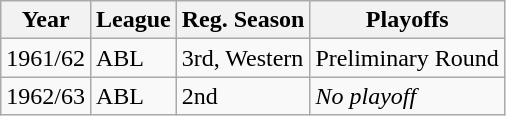<table class="wikitable">
<tr>
<th>Year</th>
<th>League</th>
<th>Reg. Season</th>
<th>Playoffs</th>
</tr>
<tr>
<td>1961/62</td>
<td>ABL</td>
<td>3rd, Western</td>
<td>Preliminary Round</td>
</tr>
<tr>
<td>1962/63</td>
<td>ABL</td>
<td>2nd</td>
<td><em>No playoff</em></td>
</tr>
</table>
